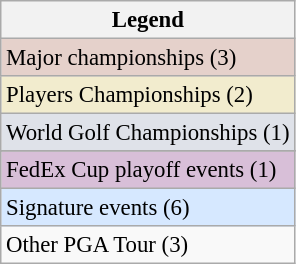<table class="wikitable" style="font-size:95%;">
<tr>
<th>Legend</th>
</tr>
<tr style="background:#e5d1cb;">
<td>Major championships (3)</td>
</tr>
<tr style="background:#f2ecce;">
<td>Players Championships (2)</td>
</tr>
<tr style="background:#dfe2e9;">
<td>World Golf Championships (1)</td>
</tr>
<tr>
</tr>
<tr style="background:thistle;">
<td>FedEx Cup playoff events (1)</td>
</tr>
<tr style="background:#D6E8FF;">
<td>Signature events (6)</td>
</tr>
<tr>
<td>Other PGA Tour (3)</td>
</tr>
</table>
